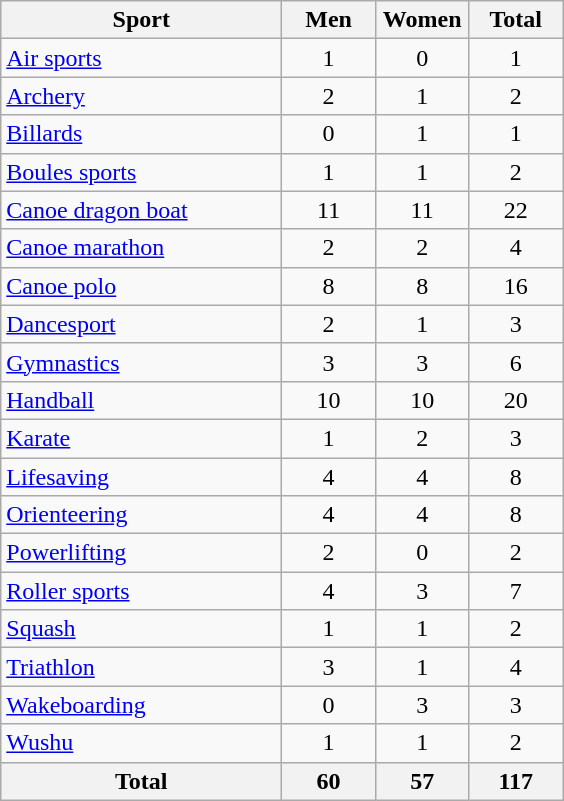<table class="wikitable sortable" style="text-align:center;">
<tr>
<th width=180>Sport</th>
<th width=55>Men</th>
<th width=55>Women</th>
<th width=55>Total</th>
</tr>
<tr>
<td align=left><a href='#'>Air sports</a></td>
<td>1</td>
<td>0</td>
<td>1</td>
</tr>
<tr>
<td align=left><a href='#'>Archery</a></td>
<td>2</td>
<td>1</td>
<td>2</td>
</tr>
<tr>
<td align=left><a href='#'>Billards</a></td>
<td>0</td>
<td>1</td>
<td>1</td>
</tr>
<tr>
<td align=left><a href='#'>Boules sports</a></td>
<td>1</td>
<td>1</td>
<td>2</td>
</tr>
<tr>
<td align=left><a href='#'>Canoe dragon boat</a></td>
<td>11</td>
<td>11</td>
<td>22</td>
</tr>
<tr>
<td align=left><a href='#'>Canoe marathon</a></td>
<td>2</td>
<td>2</td>
<td>4</td>
</tr>
<tr>
<td align=left><a href='#'>Canoe polo</a></td>
<td>8</td>
<td>8</td>
<td>16</td>
</tr>
<tr>
<td align=left><a href='#'>Dancesport</a></td>
<td>2</td>
<td>1</td>
<td>3</td>
</tr>
<tr>
<td align=left><a href='#'>Gymnastics</a></td>
<td>3</td>
<td>3</td>
<td>6</td>
</tr>
<tr>
<td align=left><a href='#'>Handball</a></td>
<td>10</td>
<td>10</td>
<td>20</td>
</tr>
<tr>
<td align=left><a href='#'>Karate</a></td>
<td>1</td>
<td>2</td>
<td>3</td>
</tr>
<tr>
<td align=left><a href='#'>Lifesaving</a></td>
<td>4</td>
<td>4</td>
<td>8</td>
</tr>
<tr>
<td align=left><a href='#'>Orienteering</a></td>
<td>4</td>
<td>4</td>
<td>8</td>
</tr>
<tr>
<td align=left><a href='#'>Powerlifting</a></td>
<td>2</td>
<td>0</td>
<td>2</td>
</tr>
<tr>
<td align=left><a href='#'>Roller sports</a></td>
<td>4</td>
<td>3</td>
<td>7</td>
</tr>
<tr>
<td align=left><a href='#'>Squash</a></td>
<td>1</td>
<td>1</td>
<td>2</td>
</tr>
<tr>
<td align=left><a href='#'>Triathlon</a></td>
<td>3</td>
<td>1</td>
<td>4</td>
</tr>
<tr>
<td align=left><a href='#'>Wakeboarding</a></td>
<td>0</td>
<td>3</td>
<td>3</td>
</tr>
<tr>
<td align=left><a href='#'>Wushu</a></td>
<td>1</td>
<td>1</td>
<td>2</td>
</tr>
<tr>
<th>Total</th>
<th>60</th>
<th>57</th>
<th>117</th>
</tr>
</table>
